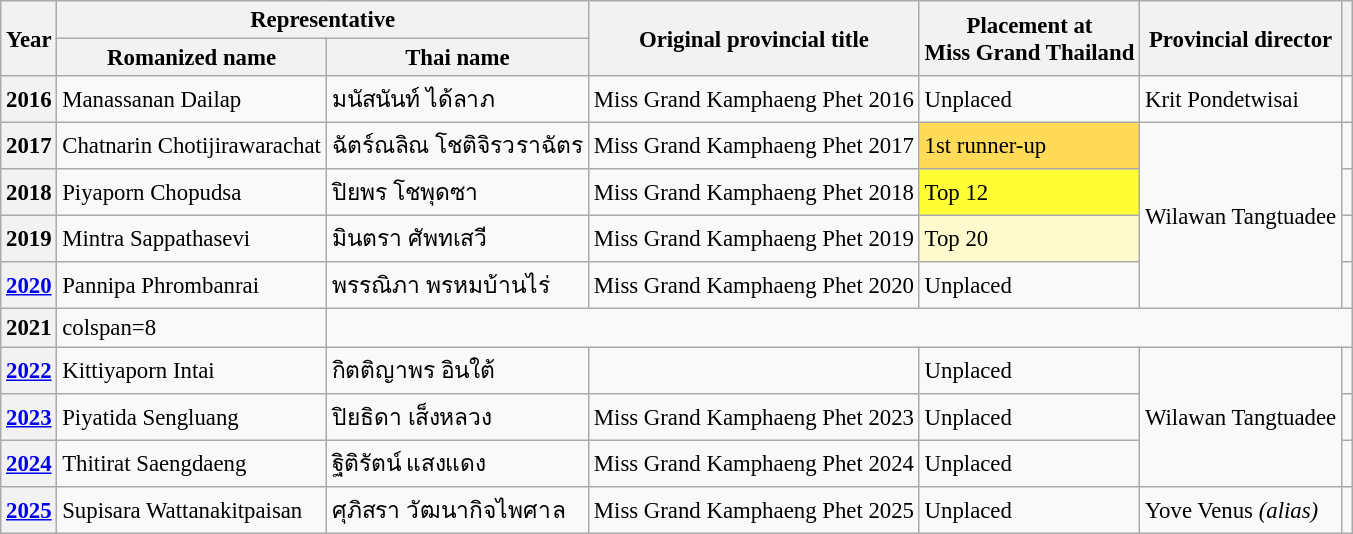<table class="wikitable defaultcenter col2left col3left col6left" style="font-size:95%;">
<tr>
<th rowspan=2>Year</th>
<th colspan=2>Representative</th>
<th rowspan=2>Original provincial title</th>
<th rowspan=2>Placement at<br>Miss Grand Thailand</th>
<th rowspan=2>Provincial director</th>
<th rowspan=2></th>
</tr>
<tr>
<th>Romanized name</th>
<th>Thai name</th>
</tr>
<tr>
<th>2016</th>
<td>Manassanan Dailap</td>
<td>มนัสนันท์ ได้ลาภ</td>
<td>Miss Grand Kamphaeng Phet 2016</td>
<td>Unplaced</td>
<td>Krit Pondetwisai</td>
<td></td>
</tr>
<tr>
<th>2017</th>
<td>Chatnarin Chotijirawarachat</td>
<td>ฉัตร์ณลิณ โชติจิรวราฉัตร</td>
<td>Miss Grand Kamphaeng Phet 2017</td>
<td bgcolor=#FFDB58>1st runner-up</td>
<td rowspan=4>Wilawan Tangtuadee</td>
<td></td>
</tr>
<tr>
<th>2018</th>
<td>Piyaporn Chopudsa</td>
<td>ปิยพร โชพุดซา</td>
<td>Miss Grand Kamphaeng Phet 2018</td>
<td bgcolor=#FFFF33>Top 12</td>
<td></td>
</tr>
<tr>
<th>2019</th>
<td>Mintra Sappathasevi</td>
<td>มินตรา ศัพทเสวี</td>
<td>Miss Grand Kamphaeng Phet 2019</td>
<td bgcolor=#FFFACD>Top 20</td>
<td></td>
</tr>
<tr>
<th><a href='#'>2020</a></th>
<td>Pannipa Phrombanrai</td>
<td>พรรณิภา พรหมบ้านไร่</td>
<td>Miss Grand Kamphaeng Phet 2020</td>
<td>Unplaced</td>
<td></td>
</tr>
<tr>
<th>2021</th>
<td>colspan=8 </td>
</tr>
<tr>
<th><a href='#'>2022</a></th>
<td>Kittiyaporn Intai</td>
<td>กิตติญาพร อินใต้</td>
<td></td>
<td>Unplaced</td>
<td rowspan=3>Wilawan Tangtuadee</td>
<td></td>
</tr>
<tr>
<th><a href='#'>2023</a></th>
<td>Piyatida Sengluang</td>
<td>ปิยธิดา เส็งหลวง</td>
<td>Miss Grand Kamphaeng Phet 2023</td>
<td>Unplaced</td>
<td></td>
</tr>
<tr>
<th><a href='#'>2024</a></th>
<td>Thitirat Saengdaeng</td>
<td>ฐิติรัตน์ แสงแดง</td>
<td>Miss Grand Kamphaeng Phet 2024</td>
<td>Unplaced</td>
<td></td>
</tr>
<tr>
<th><a href='#'>2025</a></th>
<td>Supisara Wattanakitpaisan</td>
<td>ศุภิสรา วัฒนากิจไพศาล</td>
<td>Miss Grand Kamphaeng Phet 2025</td>
<td>Unplaced</td>
<td>Yove Venus <em>(alias)</em></td>
<td></td>
</tr>
</table>
